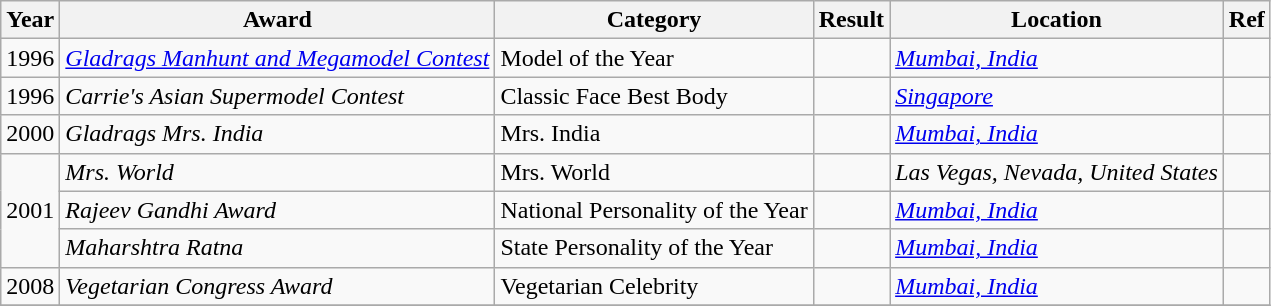<table class="wikitable sortable">
<tr>
<th>Year</th>
<th>Award</th>
<th>Category</th>
<th>Result</th>
<th>Location</th>
<th>Ref</th>
</tr>
<tr>
<td>1996</td>
<td><em><a href='#'>Gladrags Manhunt and Megamodel Contest</a></em></td>
<td>Model of the Year</td>
<td></td>
<td><em><a href='#'>Mumbai, India</a></em></td>
<td></td>
</tr>
<tr>
<td>1996</td>
<td><em>Carrie's Asian Supermodel Contest</em></td>
<td>Classic Face Best Body</td>
<td></td>
<td><em><a href='#'>Singapore</a></em></td>
<td></td>
</tr>
<tr>
<td>2000</td>
<td><em>Gladrags Mrs. India</em></td>
<td>Mrs. India</td>
<td></td>
<td><em><a href='#'>Mumbai, India</a></em></td>
<td></td>
</tr>
<tr>
<td rowspan="3">2001</td>
<td><em>Mrs. World</em></td>
<td>Mrs. World</td>
<td></td>
<td><em>Las Vegas, Nevada, United States</em></td>
<td></td>
</tr>
<tr>
<td><em>Rajeev Gandhi Award</em></td>
<td>National Personality of the Year</td>
<td></td>
<td><em><a href='#'>Mumbai, India</a></em></td>
<td></td>
</tr>
<tr>
<td><em>Maharshtra Ratna</em></td>
<td>State Personality of the Year</td>
<td></td>
<td><em><a href='#'>Mumbai, India</a></em></td>
<td></td>
</tr>
<tr>
<td>2008</td>
<td><em>Vegetarian Congress Award</em></td>
<td>Vegetarian Celebrity</td>
<td></td>
<td><em><a href='#'>Mumbai, India</a></em></td>
<td></td>
</tr>
<tr>
</tr>
</table>
